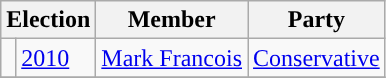<table class="wikitable">
<tr>
<th colspan="2">Election</th>
<th>Member</th>
<th>Party</th>
</tr>
<tr>
<td style="color:inherit;background-color: "></td>
<td><a href='#'>2010</a></td>
<td><a href='#'>Mark Francois</a></td>
<td><a href='#'>Conservative</a></td>
</tr>
<tr>
</tr>
</table>
